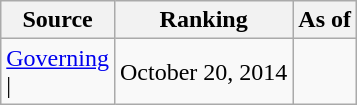<table class="wikitable" style="text-align:center">
<tr>
<th>Source</th>
<th>Ranking</th>
<th>As of</th>
</tr>
<tr>
<td align=left><a href='#'>Governing</a><br>| </td>
<td>October 20, 2014</td>
</tr>
</table>
